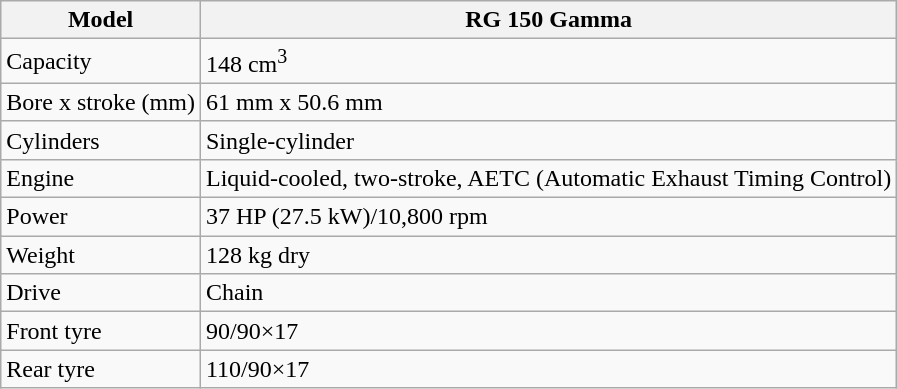<table class="wikitable">
<tr>
<th>Model</th>
<th>RG 150 Gamma</th>
</tr>
<tr>
<td>Capacity</td>
<td>148 cm<sup>3</sup></td>
</tr>
<tr>
<td>Bore x stroke (mm)</td>
<td>61 mm x 50.6 mm</td>
</tr>
<tr>
<td>Cylinders</td>
<td>Single-cylinder</td>
</tr>
<tr>
<td>Engine</td>
<td>Liquid-cooled, two-stroke, AETC (Automatic Exhaust Timing Control)</td>
</tr>
<tr>
<td>Power</td>
<td>37 HP (27.5 kW)/10,800 rpm</td>
</tr>
<tr>
<td>Weight</td>
<td>128 kg dry</td>
</tr>
<tr>
<td>Drive</td>
<td>Chain</td>
</tr>
<tr>
<td>Front tyre</td>
<td>90/90×17</td>
</tr>
<tr>
<td>Rear tyre</td>
<td>110/90×17</td>
</tr>
</table>
